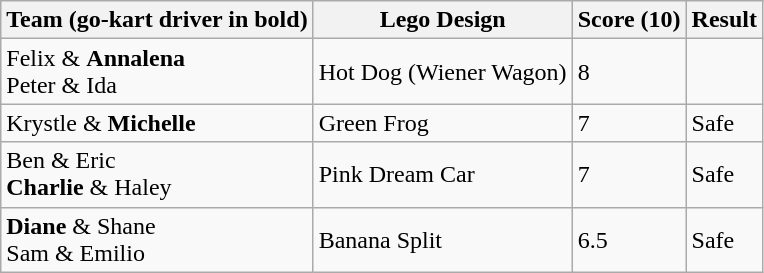<table class="wikitable">
<tr>
<th>Team (go-kart driver in bold)</th>
<th>Lego Design</th>
<th>Score (10)</th>
<th>Result</th>
</tr>
<tr>
<td>Felix & <strong>Annalena</strong><br>Peter & Ida</td>
<td>Hot Dog (Wiener Wagon)</td>
<td>8</td>
<td></td>
</tr>
<tr>
<td>Krystle & <strong>Michelle</strong><br></td>
<td>Green Frog</td>
<td>7</td>
<td>Safe</td>
</tr>
<tr>
<td>Ben & Eric<br><strong>Charlie</strong> & Haley</td>
<td>Pink Dream Car</td>
<td>7</td>
<td>Safe</td>
</tr>
<tr>
<td><strong>Diane</strong> & Shane<br>Sam & Emilio</td>
<td>Banana Split</td>
<td>6.5</td>
<td>Safe</td>
</tr>
</table>
